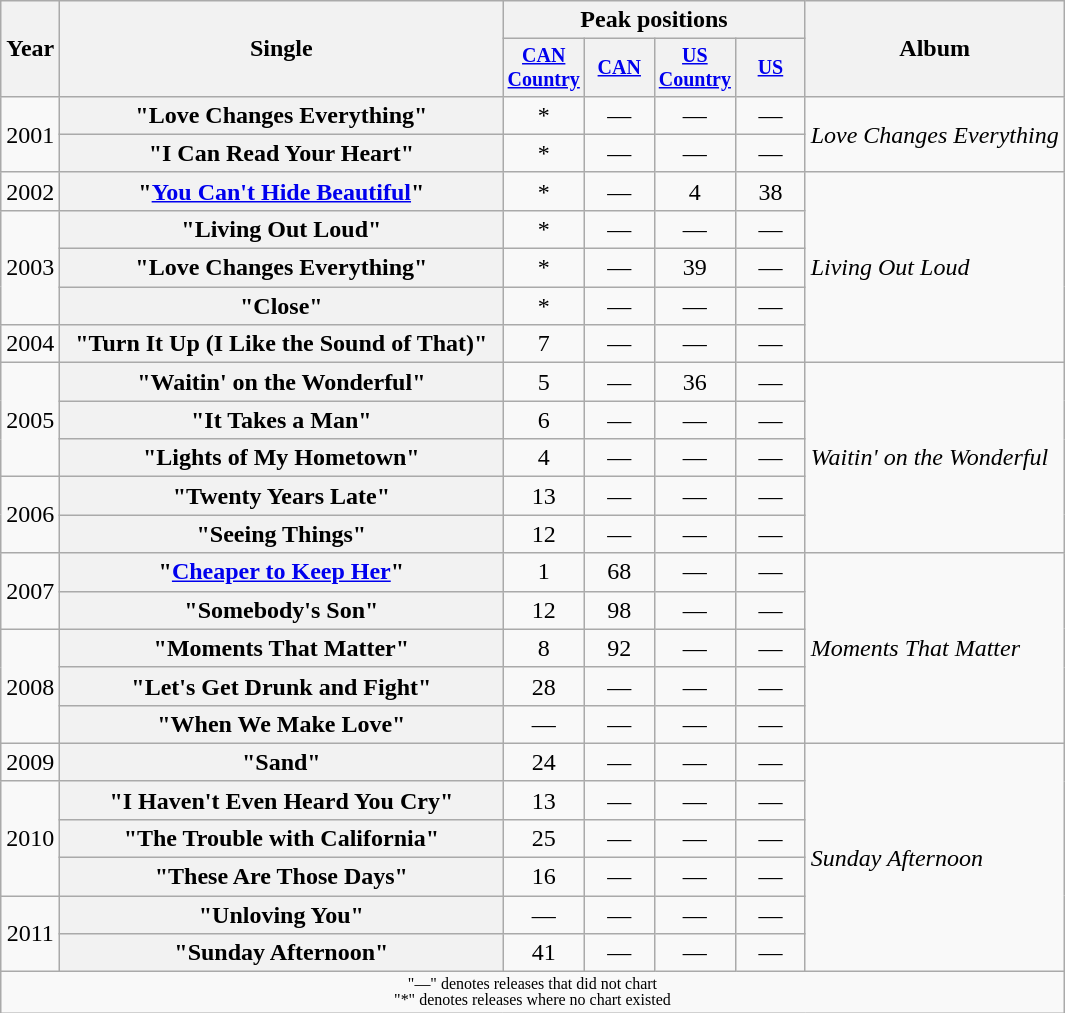<table class="wikitable plainrowheaders" style="text-align:center;">
<tr>
<th rowspan="2">Year</th>
<th rowspan="2" style="width:18em;">Single</th>
<th colspan="4">Peak positions</th>
<th rowspan="2">Album</th>
</tr>
<tr style="font-size:smaller;">
<th width="40"><a href='#'>CAN Country</a><br></th>
<th width="40"><a href='#'>CAN</a><br></th>
<th width="40"><a href='#'>US Country</a><br></th>
<th width="40"><a href='#'>US</a><br></th>
</tr>
<tr>
<td rowspan="2">2001</td>
<th scope="row">"Love Changes Everything"</th>
<td>*</td>
<td>—</td>
<td>—</td>
<td>—</td>
<td align="left" rowspan="2"><em>Love Changes Everything</em></td>
</tr>
<tr>
<th scope="row">"I Can Read Your Heart"</th>
<td>*</td>
<td>—</td>
<td>—</td>
<td>—</td>
</tr>
<tr>
<td>2002</td>
<th scope="row">"<a href='#'>You Can't Hide Beautiful</a>"</th>
<td>*</td>
<td>—</td>
<td>4</td>
<td>38</td>
<td align="left" rowspan="5"><em>Living Out Loud</em></td>
</tr>
<tr>
<td rowspan="3">2003</td>
<th scope="row">"Living Out Loud"</th>
<td>*</td>
<td>—</td>
<td>—</td>
<td>—</td>
</tr>
<tr>
<th scope="row">"Love Changes Everything" </th>
<td>*</td>
<td>—</td>
<td>39</td>
<td>—</td>
</tr>
<tr>
<th scope="row">"Close"</th>
<td>*</td>
<td>—</td>
<td>—</td>
<td>—</td>
</tr>
<tr>
<td>2004</td>
<th scope="row">"Turn It Up (I Like the Sound of That)"</th>
<td>7</td>
<td>—</td>
<td>—</td>
<td>—</td>
</tr>
<tr>
<td rowspan="3">2005</td>
<th scope="row">"Waitin' on the Wonderful"</th>
<td>5</td>
<td>—</td>
<td>36</td>
<td>—</td>
<td align="left" rowspan="5"><em>Waitin' on the Wonderful</em></td>
</tr>
<tr>
<th scope="row">"It Takes a Man"</th>
<td>6</td>
<td>—</td>
<td>—</td>
<td>—</td>
</tr>
<tr>
<th scope="row">"Lights of My Hometown"</th>
<td>4</td>
<td>—</td>
<td>—</td>
<td>—</td>
</tr>
<tr>
<td rowspan="2">2006</td>
<th scope="row">"Twenty Years Late"</th>
<td>13</td>
<td>—</td>
<td>—</td>
<td>—</td>
</tr>
<tr>
<th scope="row">"Seeing Things"</th>
<td>12</td>
<td>—</td>
<td>—</td>
<td>—</td>
</tr>
<tr>
<td rowspan="2">2007</td>
<th scope="row">"<a href='#'>Cheaper to Keep Her</a>"</th>
<td>1</td>
<td>68</td>
<td>—</td>
<td>—</td>
<td align="left" rowspan="5"><em>Moments That Matter</em></td>
</tr>
<tr>
<th scope="row">"Somebody's Son"</th>
<td>12</td>
<td>98</td>
<td>—</td>
<td>—</td>
</tr>
<tr>
<td rowspan="3">2008</td>
<th scope="row">"Moments That Matter"</th>
<td>8</td>
<td>92</td>
<td>—</td>
<td>—</td>
</tr>
<tr>
<th scope="row">"Let's Get Drunk and Fight"</th>
<td>28</td>
<td>—</td>
<td>—</td>
<td>—</td>
</tr>
<tr>
<th scope="row">"When We Make Love"</th>
<td>—</td>
<td>—</td>
<td>—</td>
<td>—</td>
</tr>
<tr>
<td>2009</td>
<th scope="row">"Sand"</th>
<td>24</td>
<td>—</td>
<td>—</td>
<td>—</td>
<td align="left" rowspan="6"><em>Sunday Afternoon</em></td>
</tr>
<tr>
<td rowspan="3">2010</td>
<th scope="row">"I Haven't Even Heard You Cry"</th>
<td>13</td>
<td>—</td>
<td>—</td>
<td>—</td>
</tr>
<tr>
<th scope="row">"The Trouble with California"</th>
<td>25</td>
<td>—</td>
<td>—</td>
<td>—</td>
</tr>
<tr>
<th scope="row">"These Are Those Days"</th>
<td>16</td>
<td>—</td>
<td>—</td>
<td>—</td>
</tr>
<tr>
<td rowspan="2">2011</td>
<th scope="row">"Unloving You"</th>
<td>—</td>
<td>—</td>
<td>—</td>
<td>—</td>
</tr>
<tr>
<th scope="row">"Sunday Afternoon"</th>
<td>41</td>
<td>—</td>
<td>—</td>
<td>—</td>
</tr>
<tr>
<td colspan="7" style="font-size:8pt">"—" denotes releases that did not chart<br>"*" denotes releases where no chart existed</td>
</tr>
</table>
